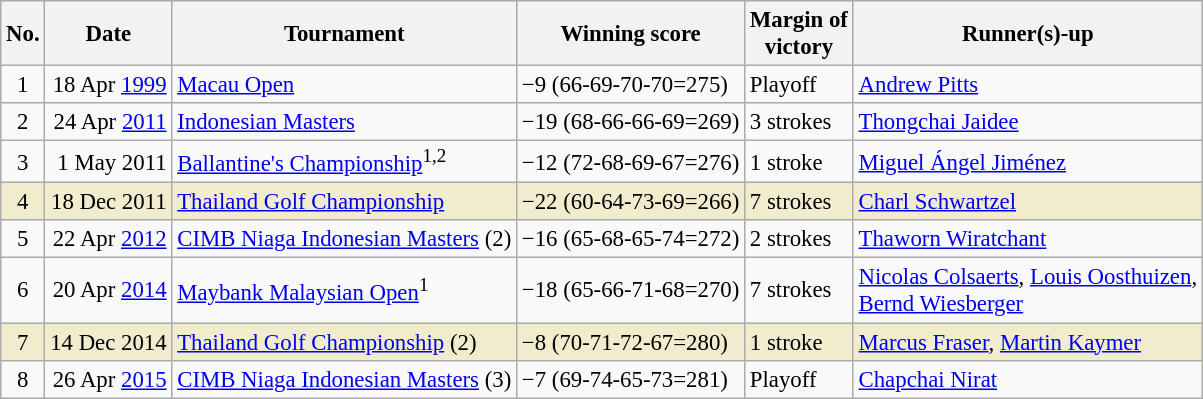<table class="wikitable" style="font-size:95%;">
<tr>
<th>No.</th>
<th>Date</th>
<th>Tournament</th>
<th>Winning score</th>
<th>Margin of<br>victory</th>
<th>Runner(s)-up</th>
</tr>
<tr>
<td align=center>1</td>
<td align=right>18 Apr <a href='#'>1999</a></td>
<td><a href='#'>Macau Open</a></td>
<td>−9 (66-69-70-70=275)</td>
<td>Playoff</td>
<td> <a href='#'>Andrew Pitts</a></td>
</tr>
<tr>
<td align=center>2</td>
<td align=right>24 Apr <a href='#'>2011</a></td>
<td><a href='#'>Indonesian Masters</a></td>
<td>−19 (68-66-66-69=269)</td>
<td>3 strokes</td>
<td> <a href='#'>Thongchai Jaidee</a></td>
</tr>
<tr>
<td align=center>3</td>
<td align=right>1 May 2011</td>
<td><a href='#'>Ballantine's Championship</a><sup>1,2</sup></td>
<td>−12 (72-68-69-67=276)</td>
<td>1 stroke</td>
<td> <a href='#'>Miguel Ángel Jiménez</a></td>
</tr>
<tr style="background:#f2ecce;">
<td align=center>4</td>
<td align=right>18 Dec 2011</td>
<td><a href='#'>Thailand Golf Championship</a></td>
<td>−22 (60-64-73-69=266)</td>
<td>7 strokes</td>
<td> <a href='#'>Charl Schwartzel</a></td>
</tr>
<tr>
<td align=center>5</td>
<td align=right>22 Apr <a href='#'>2012</a></td>
<td><a href='#'>CIMB Niaga Indonesian Masters</a> (2)</td>
<td>−16 (65-68-65-74=272)</td>
<td>2 strokes</td>
<td> <a href='#'>Thaworn Wiratchant</a></td>
</tr>
<tr>
<td align=center>6</td>
<td align=right>20 Apr <a href='#'>2014</a></td>
<td><a href='#'>Maybank Malaysian Open</a><sup>1</sup></td>
<td>−18 (65-66-71-68=270)</td>
<td>7 strokes</td>
<td> <a href='#'>Nicolas Colsaerts</a>,  <a href='#'>Louis Oosthuizen</a>,<br> <a href='#'>Bernd Wiesberger</a></td>
</tr>
<tr style="background:#f2ecce;">
<td align=center>7</td>
<td align=right>14 Dec 2014</td>
<td><a href='#'>Thailand Golf Championship</a> (2)</td>
<td>−8 (70-71-72-67=280)</td>
<td>1 stroke</td>
<td> <a href='#'>Marcus Fraser</a>,  <a href='#'>Martin Kaymer</a></td>
</tr>
<tr>
<td align=center>8</td>
<td align=right>26 Apr <a href='#'>2015</a></td>
<td><a href='#'>CIMB Niaga Indonesian Masters</a> (3)</td>
<td>−7 (69-74-65-73=281)</td>
<td>Playoff</td>
<td> <a href='#'>Chapchai Nirat</a></td>
</tr>
</table>
